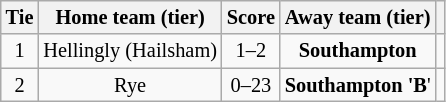<table class="wikitable" style="text-align:center; font-size:85%">
<tr>
<th>Tie</th>
<th>Home team (tier)</th>
<th>Score</th>
<th>Away team (tier)</th>
<th></th>
</tr>
<tr>
<td align="center">1</td>
<td>Hellingly (Hailsham)</td>
<td align="center">1–2</td>
<td><strong>Southampton</strong></td>
<td></td>
</tr>
<tr>
<td align="center">2</td>
<td>Rye</td>
<td align="center">0–23</td>
<td><strong>Southampton 'B</strong>'</td>
<td></td>
</tr>
</table>
